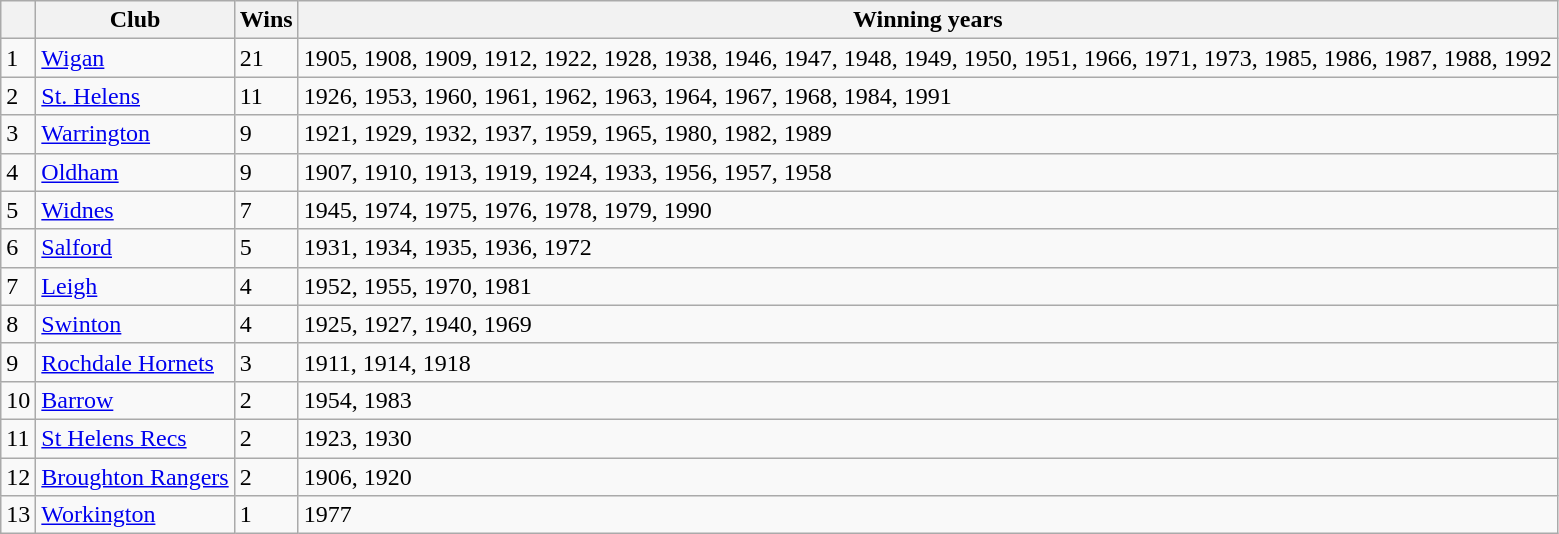<table class="wikitable" style="text-align:left;">
<tr>
<th></th>
<th>Club</th>
<th>Wins</th>
<th>Winning years</th>
</tr>
<tr>
<td>1</td>
<td> <a href='#'>Wigan</a></td>
<td>21</td>
<td>1905, 1908, 1909, 1912, 1922, 1928, 1938, 1946, 1947, 1948, 1949, 1950, 1951, 1966, 1971, 1973, 1985, 1986, 1987, 1988, 1992</td>
</tr>
<tr>
<td>2</td>
<td> <a href='#'>St. Helens</a></td>
<td>11</td>
<td>1926, 1953, 1960, 1961, 1962, 1963, 1964, 1967, 1968, 1984, 1991</td>
</tr>
<tr>
<td>3</td>
<td> <a href='#'>Warrington</a></td>
<td>9</td>
<td>1921, 1929, 1932, 1937, 1959, 1965, 1980, 1982, 1989</td>
</tr>
<tr>
<td>4</td>
<td> <a href='#'>Oldham</a></td>
<td>9</td>
<td>1907, 1910, 1913, 1919, 1924, 1933, 1956, 1957, 1958</td>
</tr>
<tr>
<td>5</td>
<td> <a href='#'>Widnes</a></td>
<td>7</td>
<td>1945, 1974, 1975, 1976, 1978, 1979, 1990</td>
</tr>
<tr>
<td>6</td>
<td> <a href='#'>Salford</a></td>
<td>5</td>
<td>1931, 1934, 1935, 1936, 1972</td>
</tr>
<tr>
<td>7</td>
<td> <a href='#'>Leigh</a></td>
<td>4</td>
<td>1952, 1955, 1970, 1981</td>
</tr>
<tr>
<td>8</td>
<td> <a href='#'>Swinton</a></td>
<td>4</td>
<td>1925, 1927, 1940, 1969</td>
</tr>
<tr>
<td>9</td>
<td> <a href='#'>Rochdale Hornets</a></td>
<td>3</td>
<td>1911, 1914, 1918</td>
</tr>
<tr>
<td>10</td>
<td> <a href='#'>Barrow</a></td>
<td>2</td>
<td>1954, 1983</td>
</tr>
<tr>
<td>11</td>
<td><a href='#'>St Helens Recs</a></td>
<td>2</td>
<td>1923, 1930</td>
</tr>
<tr>
<td>12</td>
<td><a href='#'>Broughton Rangers</a></td>
<td>2</td>
<td>1906, 1920</td>
</tr>
<tr>
<td>13</td>
<td> <a href='#'>Workington</a></td>
<td>1</td>
<td>1977</td>
</tr>
</table>
